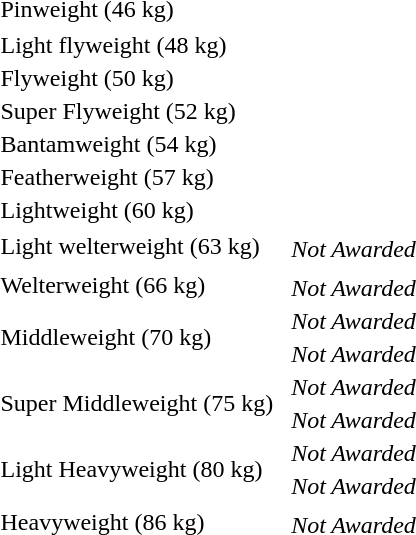<table>
<tr>
<td rowspan=2>Pinweight (46 kg)</td>
<td rowspan=2></td>
<td rowspan=2></td>
<td></td>
</tr>
<tr>
<td></td>
</tr>
<tr>
</tr>
<tr>
<td rowspan=2>Light flyweight (48 kg)</td>
<td rowspan=2></td>
<td rowspan=2></td>
<td></td>
</tr>
<tr>
<td></td>
</tr>
<tr>
<td rowspan=2>Flyweight (50 kg)</td>
<td rowspan=2></td>
<td rowspan=2></td>
<td></td>
</tr>
<tr>
<td></td>
</tr>
<tr>
<td rowspan=2>Super Flyweight (52 kg)</td>
<td rowspan=2></td>
<td rowspan=2></td>
<td></td>
</tr>
<tr>
<td></td>
</tr>
<tr>
<td rowspan=2>Bantamweight (54 kg)</td>
<td rowspan=2></td>
<td rowspan=2></td>
<td></td>
</tr>
<tr>
<td></td>
</tr>
<tr>
<td rowspan=2>Featherweight (57 kg)</td>
<td rowspan=2></td>
<td rowspan=2></td>
<td></td>
</tr>
<tr>
<td></td>
</tr>
<tr>
<td rowspan=2>Lightweight (60 kg)</td>
<td rowspan=2></td>
<td rowspan=2></td>
<td></td>
</tr>
<tr>
<td></td>
</tr>
<tr>
<td rowspan=2>Light welterweight (63 kg)</td>
<td rowspan=2></td>
<td rowspan=2></td>
<td></td>
</tr>
<tr>
<td><em>Not Awarded</em></td>
</tr>
<tr>
<td rowspan=2>Welterweight (66 kg)</td>
<td rowspan=2></td>
<td rowspan=2></td>
<td></td>
</tr>
<tr>
<td><em>Not Awarded</em></td>
</tr>
<tr>
<td rowspan=2>Middleweight (70 kg)<br></td>
<td rowspan=2></td>
<td rowspan=2></td>
<td><em>Not Awarded</em></td>
</tr>
<tr>
<td><em>Not Awarded</em></td>
</tr>
<tr>
<td rowspan=2>Super Middleweight (75 kg)<br></td>
<td rowspan=2></td>
<td rowspan=2></td>
<td><em>Not Awarded</em></td>
</tr>
<tr>
<td><em>Not Awarded</em></td>
</tr>
<tr>
<td rowspan=2>Light Heavyweight (80 kg)<br></td>
<td rowspan=2></td>
<td rowspan=2></td>
<td><em>Not Awarded</em></td>
</tr>
<tr>
<td><em>Not Awarded</em></td>
</tr>
<tr>
<td rowspan=2>Heavyweight (86 kg)<br></td>
<td rowspan=2></td>
<td rowspan=2></td>
<td></td>
</tr>
<tr>
<td><em>Not Awarded</em></td>
</tr>
</table>
